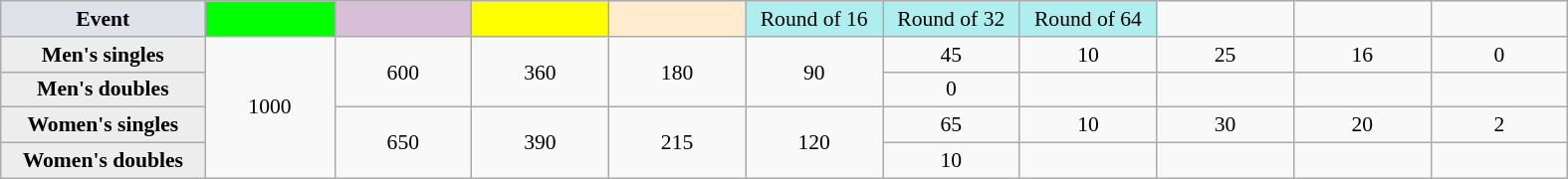<table class=wikitable style=font-size:90%;text-align:center>
<tr>
<td style="width:130px; background:#dfe2e9;"><strong>Event</strong></td>
<td style="width:80px; background:lime;"></td>
<td style="width:85px; background:thistle;"></td>
<td style="width:85px; background:#ff0;"></td>
<td style="width:85px; background:#ffebcd;"></td>
<td style="width:85px; background:#afeeee;">Round of 16</td>
<td style="width:85px; background:#afeeee;">Round of 32</td>
<td style="width:85px; background:#afeeee;">Round of 64</td>
<td width=85></td>
<td width=85></td>
<td width=85></td>
</tr>
<tr>
<th style="background:#ededed;">Men's singles</th>
<td rowspan=4>1000</td>
<td rowspan=2>600</td>
<td rowspan=2>360</td>
<td rowspan=2>180</td>
<td rowspan=2>90</td>
<td>45</td>
<td>10</td>
<td>25</td>
<td>16</td>
<td>0</td>
</tr>
<tr>
<th style="background:#ededed;">Men's doubles</th>
<td>0</td>
<td></td>
<td></td>
<td></td>
<td></td>
</tr>
<tr>
<th style="background:#ededed;">Women's singles</th>
<td rowspan=2>650</td>
<td rowspan=2>390</td>
<td rowspan=2>215</td>
<td rowspan=2>120</td>
<td>65</td>
<td>10</td>
<td>30</td>
<td>20</td>
<td>2</td>
</tr>
<tr>
<th style="background:#ededed;">Women's doubles</th>
<td>10</td>
<td></td>
<td></td>
<td></td>
<td></td>
</tr>
</table>
